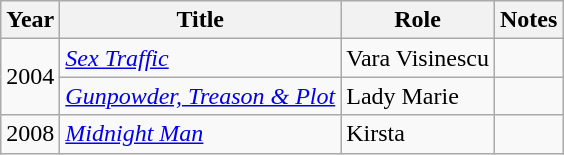<table class="wikitable sortable">
<tr>
<th>Year</th>
<th>Title</th>
<th>Role</th>
<th class="unsortable">Notes</th>
</tr>
<tr>
<td rowspan="2">2004</td>
<td><em><a href='#'>Sex Traffic</a></em></td>
<td>Vara Visinescu</td>
<td></td>
</tr>
<tr>
<td><em><a href='#'>Gunpowder, Treason & Plot</a></em></td>
<td>Lady Marie</td>
<td></td>
</tr>
<tr>
<td>2008</td>
<td><em><a href='#'>Midnight Man</a></em></td>
<td>Kirsta</td>
<td></td>
</tr>
</table>
